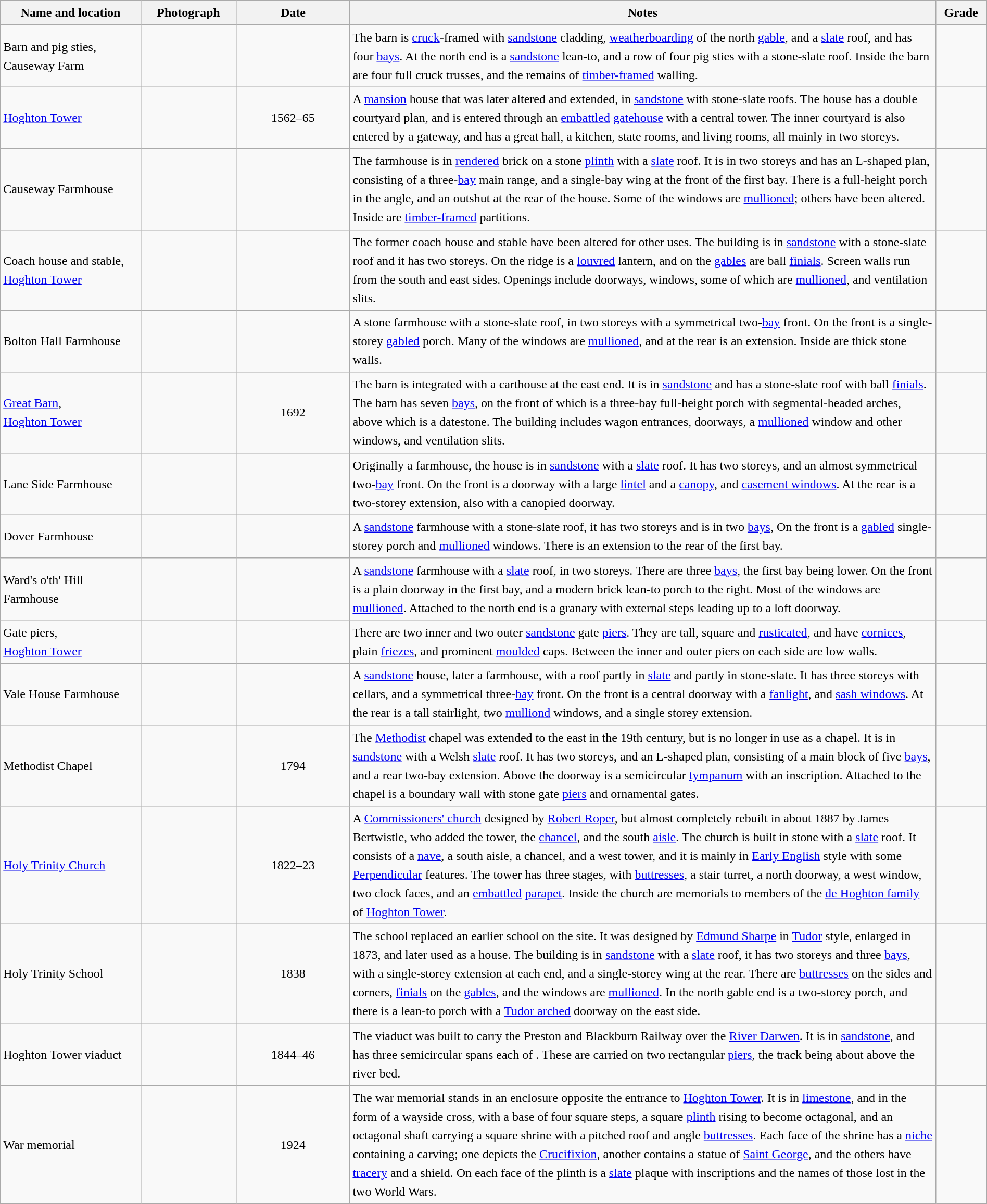<table class="wikitable sortable plainrowheaders" style="width:100%;border:0px;text-align:left;line-height:150%;">
<tr>
<th scope="col"  style="width:150px">Name and location</th>
<th scope="col"  style="width:100px" class="unsortable">Photograph</th>
<th scope="col"  style="width:120px">Date</th>
<th scope="col"  style="width:650px" class="unsortable">Notes</th>
<th scope="col"  style="width:50px">Grade</th>
</tr>
<tr>
<td>Barn and pig sties,<br>Causeway Farm<br><small></small></td>
<td></td>
<td align="center"></td>
<td>The barn is <a href='#'>cruck</a>-framed with <a href='#'>sandstone</a> cladding, <a href='#'>weatherboarding</a> of the north <a href='#'>gable</a>, and a <a href='#'>slate</a> roof, and has four <a href='#'>bays</a>.  At the north end is a <a href='#'>sandstone</a> lean-to, and a row of four pig sties with a stone-slate roof.  Inside the barn are four full cruck trusses, and the remains of <a href='#'>timber-framed</a> walling.</td>
<td align="center" ></td>
</tr>
<tr>
<td><a href='#'>Hoghton Tower</a><br><small></small></td>
<td></td>
<td align="center">1562–65</td>
<td>A <a href='#'>mansion</a> house that was later altered and extended, in <a href='#'>sandstone</a> with stone-slate roofs.  The house has a double courtyard plan, and is entered through an <a href='#'>embattled</a> <a href='#'>gatehouse</a> with a central tower.  The inner courtyard is also entered by a gateway, and has a great hall, a kitchen, state rooms, and living rooms, all mainly in two storeys.</td>
<td align="center" ></td>
</tr>
<tr>
<td>Causeway Farmhouse<br><small></small></td>
<td></td>
<td align="center"></td>
<td>The farmhouse is in <a href='#'>rendered</a> brick on a stone <a href='#'>plinth</a> with a <a href='#'>slate</a> roof.  It is in two storeys and has an L-shaped plan, consisting of a three-<a href='#'>bay</a> main range, and a single-bay wing at the front of the first bay.  There is a full-height porch in the angle, and an outshut at the rear of the house.  Some of the windows are <a href='#'>mullioned</a>; others have been altered.  Inside are <a href='#'>timber-framed</a> partitions.</td>
<td align="center" ></td>
</tr>
<tr>
<td>Coach house and stable,<br><a href='#'>Hoghton Tower</a><br><small></small></td>
<td></td>
<td align="center"></td>
<td>The former coach house and stable have been altered for other uses.  The building is in <a href='#'>sandstone</a> with a stone-slate roof and it has two storeys.  On the ridge is a <a href='#'>louvred</a> lantern, and on the <a href='#'>gables</a> are ball <a href='#'>finials</a>.  Screen walls run from the south and east sides.  Openings include doorways, windows, some of which are <a href='#'>mullioned</a>, and ventilation slits.</td>
<td align="center" ></td>
</tr>
<tr>
<td>Bolton Hall Farmhouse<br><small></small></td>
<td></td>
<td align="center"></td>
<td>A stone farmhouse with a stone-slate roof, in two storeys with a symmetrical two-<a href='#'>bay</a> front.  On the front is a single-storey <a href='#'>gabled</a> porch.  Many of the windows are <a href='#'>mullioned</a>, and at the rear is an extension.  Inside are thick stone walls.</td>
<td align="center" ></td>
</tr>
<tr>
<td><a href='#'>Great Barn</a>,<br><a href='#'>Hoghton Tower</a><br><small></small></td>
<td></td>
<td align="center">1692</td>
<td>The barn is integrated with a carthouse at the east end.  It is in <a href='#'>sandstone</a> and has a stone-slate roof with ball <a href='#'>finials</a>.  The barn has seven <a href='#'>bays</a>, on the front of which is a three-bay full-height porch with segmental-headed arches, above which is a datestone.  The building includes wagon entrances, doorways, a <a href='#'>mullioned</a> window and other windows, and ventilation slits.</td>
<td align="center" ></td>
</tr>
<tr>
<td>Lane Side Farmhouse<br><small></small></td>
<td></td>
<td align="center"></td>
<td>Originally a farmhouse, the house is in <a href='#'>sandstone</a> with a <a href='#'>slate</a> roof.  It has two storeys, and an almost symmetrical two-<a href='#'>bay</a> front.  On the front is a doorway with a large <a href='#'>lintel</a> and a <a href='#'>canopy</a>, and <a href='#'>casement windows</a>.  At the rear is a two-storey extension, also with a canopied doorway.</td>
<td align="center" ></td>
</tr>
<tr>
<td>Dover Farmhouse<br><small></small></td>
<td></td>
<td align="center"></td>
<td>A <a href='#'>sandstone</a> farmhouse with a stone-slate roof, it has two storeys and is in two <a href='#'>bays</a>,  On the front is a <a href='#'>gabled</a> single-storey porch and <a href='#'>mullioned</a> windows.  There is an extension to the rear of the first bay.</td>
<td align="center" ></td>
</tr>
<tr>
<td>Ward's o'th' Hill Farmhouse<br><small></small></td>
<td></td>
<td align="center"></td>
<td>A <a href='#'>sandstone</a> farmhouse with a <a href='#'>slate</a> roof, in two storeys.  There are three <a href='#'>bays</a>, the first bay being lower.  On the front is a plain doorway in the first bay, and a modern brick lean-to porch to the right.  Most of the windows are <a href='#'>mullioned</a>.  Attached to the north end is a granary with external steps leading up to a loft doorway.</td>
<td align="center" ></td>
</tr>
<tr>
<td>Gate piers,<br><a href='#'>Hoghton Tower</a><br><small></small></td>
<td></td>
<td align="center"></td>
<td>There are two inner and two outer <a href='#'>sandstone</a> gate <a href='#'>piers</a>.  They are tall, square and <a href='#'>rusticated</a>, and have <a href='#'>cornices</a>, plain <a href='#'>friezes</a>, and prominent <a href='#'>moulded</a> caps.  Between the inner and outer piers on each side are low walls.</td>
<td align="center" ></td>
</tr>
<tr>
<td>Vale House Farmhouse<br><small></small></td>
<td></td>
<td align="center"></td>
<td>A <a href='#'>sandstone</a> house, later a farmhouse, with a roof partly in <a href='#'>slate</a> and partly in stone-slate.  It has three storeys with cellars, and a symmetrical three-<a href='#'>bay</a> front.  On the front is a central doorway with a <a href='#'>fanlight</a>, and <a href='#'>sash windows</a>.  At the rear is a tall stairlight, two <a href='#'>mulliond</a> windows, and a single storey extension.</td>
<td align="center" ></td>
</tr>
<tr>
<td>Methodist Chapel<br><small></small></td>
<td></td>
<td align="center">1794</td>
<td>The <a href='#'>Methodist</a> chapel was extended to the east in the 19th century, but is no longer in use as a chapel.  It is in <a href='#'>sandstone</a> with a Welsh <a href='#'>slate</a> roof.  It has two storeys, and an L-shaped plan, consisting of a main block of five <a href='#'>bays</a>, and a rear two-bay extension.  Above the doorway is a semicircular <a href='#'>tympanum</a> with an inscription.  Attached to the chapel is a boundary wall with stone gate <a href='#'>piers</a> and ornamental gates.</td>
<td align="center" ></td>
</tr>
<tr>
<td><a href='#'>Holy Trinity Church</a><br><small></small></td>
<td></td>
<td align="center">1822–23</td>
<td>A <a href='#'>Commissioners' church</a> designed by <a href='#'>Robert Roper</a>, but almost completely rebuilt in about 1887 by James Bertwistle, who added the tower, the <a href='#'>chancel</a>, and the south <a href='#'>aisle</a>.  The church is built in stone with a <a href='#'>slate</a> roof.  It consists of a <a href='#'>nave</a>, a south aisle, a chancel, and a west tower, and it is mainly in <a href='#'>Early English</a> style with some <a href='#'>Perpendicular</a> features.  The tower has three stages, with <a href='#'>buttresses</a>, a stair turret, a north doorway, a west window, two clock faces, and an <a href='#'>embattled</a> <a href='#'>parapet</a>.  Inside the church are memorials to members of the <a href='#'>de Hoghton family</a> of <a href='#'>Hoghton Tower</a>.</td>
<td align="center" ></td>
</tr>
<tr>
<td>Holy Trinity School<br><small></small></td>
<td></td>
<td align="center">1838</td>
<td>The school replaced an earlier school on the site.  It was designed by <a href='#'>Edmund Sharpe</a> in <a href='#'>Tudor</a> style, enlarged in 1873, and later used as a house.  The building is in <a href='#'>sandstone</a> with a <a href='#'>slate</a> roof, it has two storeys and three <a href='#'>bays</a>, with a single-storey extension at each end, and a single-storey wing at the rear.  There are <a href='#'>buttresses</a> on the sides and corners, <a href='#'>finials</a> on the <a href='#'>gables</a>, and the windows are <a href='#'>mullioned</a>.  In the north gable end is a two-storey porch, and there is a lean-to porch with a <a href='#'>Tudor arched</a> doorway on the east side.</td>
<td align="center" ></td>
</tr>
<tr>
<td>Hoghton Tower viaduct<br><small></small></td>
<td></td>
<td align="center">1844–46</td>
<td>The viaduct was built to carry the Preston and Blackburn Railway over the <a href='#'>River Darwen</a>.  It is in <a href='#'>sandstone</a>, and has three semicircular spans each of .  These are carried on two rectangular <a href='#'>piers</a>, the track being about  above the river bed.</td>
<td align="center" ></td>
</tr>
<tr>
<td>War memorial<br><small></small></td>
<td></td>
<td align="center">1924</td>
<td>The war memorial stands in an enclosure opposite the entrance to <a href='#'>Hoghton Tower</a>.  It is in <a href='#'>limestone</a>, and in the form of a wayside cross, with a base of four square steps, a square <a href='#'>plinth</a> rising to become octagonal, and an octagonal shaft carrying a square shrine with a pitched roof and angle <a href='#'>buttresses</a>.  Each face of the shrine has a <a href='#'>niche</a> containing a carving; one depicts the <a href='#'>Crucifixion</a>, another contains a statue of <a href='#'>Saint George</a>, and the others have <a href='#'>tracery</a> and a shield.  On each face of the plinth is a <a href='#'>slate</a> plaque with inscriptions and the names of those lost in the two World Wars.</td>
<td align="center" ></td>
</tr>
<tr>
</tr>
</table>
